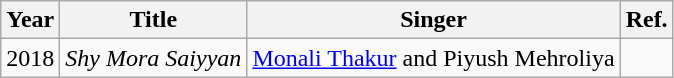<table class="wikitable">
<tr>
<th>Year</th>
<th>Title</th>
<th>Singer</th>
<th>Ref.</th>
</tr>
<tr>
<td>2018</td>
<td><em>Shy Mora Saiyyan</em></td>
<td><a href='#'>Monali Thakur</a> and Piyush Mehroliya</td>
<td></td>
</tr>
</table>
